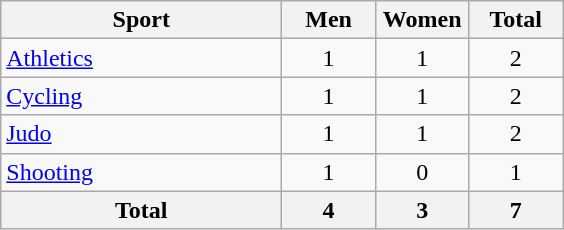<table class="wikitable sortable" style="text-align:center;">
<tr>
<th width=180>Sport</th>
<th width=55>Men</th>
<th width=55>Women</th>
<th width=55>Total</th>
</tr>
<tr>
<td align=left><a href='#'>Athletics</a></td>
<td>1</td>
<td>1</td>
<td>2</td>
</tr>
<tr>
<td align=left><a href='#'>Cycling</a></td>
<td>1</td>
<td>1</td>
<td>2</td>
</tr>
<tr>
<td align=left><a href='#'>Judo</a></td>
<td>1</td>
<td>1</td>
<td>2</td>
</tr>
<tr>
<td align=left><a href='#'>Shooting</a></td>
<td>1</td>
<td>0</td>
<td>1</td>
</tr>
<tr>
<th>Total</th>
<th>4</th>
<th>3</th>
<th>7</th>
</tr>
</table>
